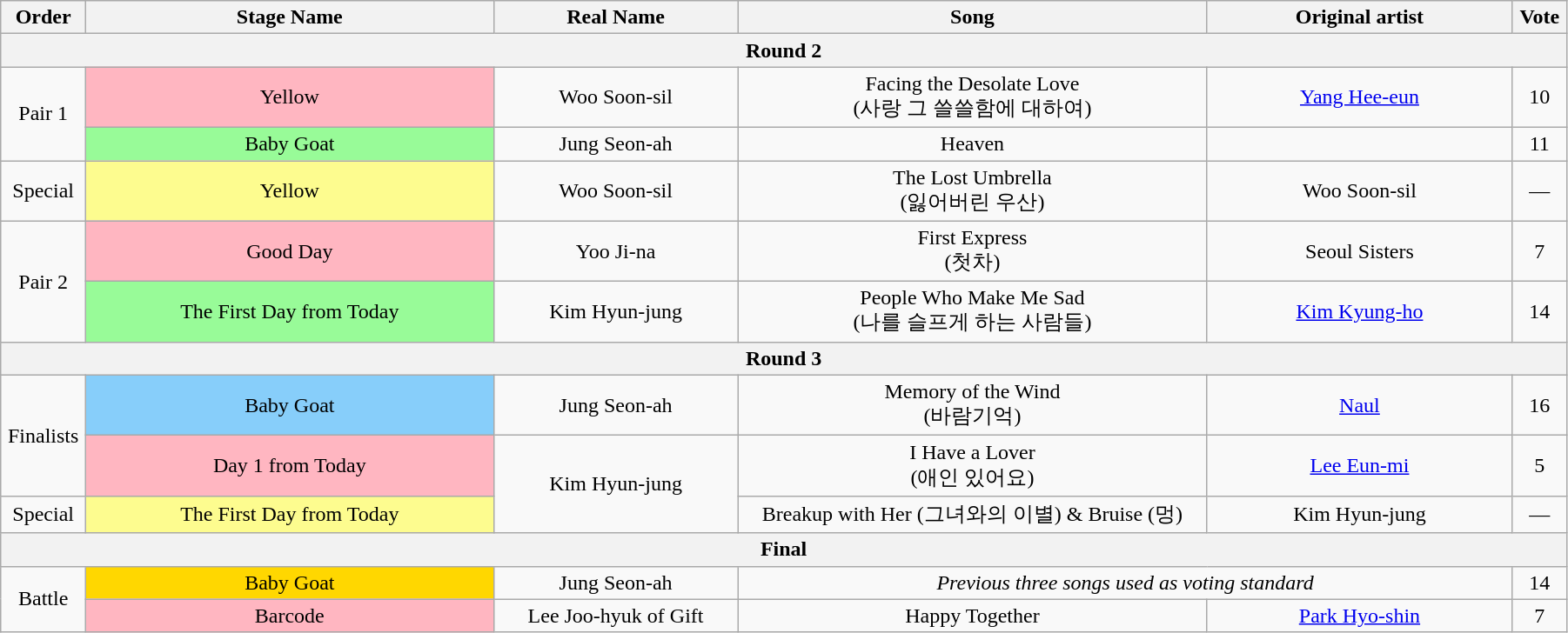<table class="wikitable" style="text-align:center; width:95%;">
<tr>
<th style="width:1%;">Order</th>
<th style="width:20%;">Stage Name</th>
<th style="width:12%;">Real Name</th>
<th style="width:23%;">Song</th>
<th style="width:15%;">Original artist</th>
<th style="width:1%;">Vote</th>
</tr>
<tr>
<th colspan=6>Round 2</th>
</tr>
<tr>
<td rowspan=2>Pair 1</td>
<td bgcolor="lightpink">Yellow</td>
<td>Woo Soon-sil</td>
<td>Facing the Desolate Love<br>(사랑 그 쓸쓸함에 대하여)</td>
<td><a href='#'>Yang Hee-eun</a></td>
<td>10</td>
</tr>
<tr>
<td bgcolor="palegreen">Baby Goat</td>
<td>Jung Seon-ah</td>
<td>Heaven</td>
<td></td>
<td>11</td>
</tr>
<tr>
<td>Special</td>
<td bgcolor="#FDFC8F">Yellow</td>
<td>Woo Soon-sil</td>
<td>The Lost Umbrella<br>(잃어버린 우산)</td>
<td>Woo Soon-sil</td>
<td>—</td>
</tr>
<tr>
<td rowspan=2>Pair 2</td>
<td bgcolor="lightpink">Good Day</td>
<td>Yoo Ji-na</td>
<td>First Express<br>(첫차)</td>
<td>Seoul Sisters</td>
<td>7</td>
</tr>
<tr>
<td bgcolor="palegreen">The First Day from Today</td>
<td>Kim Hyun-jung</td>
<td>People Who Make Me Sad<br>(나를 슬프게 하는 사람들)</td>
<td><a href='#'>Kim Kyung-ho</a></td>
<td>14</td>
</tr>
<tr>
<th colspan=6>Round 3</th>
</tr>
<tr>
<td rowspan=2>Finalists</td>
<td bgcolor="lightskyblue">Baby Goat</td>
<td>Jung Seon-ah</td>
<td>Memory of the Wind<br>(바람기억)</td>
<td><a href='#'>Naul</a></td>
<td>16</td>
</tr>
<tr>
<td bgcolor="lightpink">Day 1 from Today</td>
<td rowspan=2>Kim Hyun-jung</td>
<td>I Have a Lover<br>(애인 있어요)</td>
<td><a href='#'>Lee Eun-mi</a></td>
<td>5</td>
</tr>
<tr>
<td>Special</td>
<td bgcolor="#FDFC8F">The First Day from Today</td>
<td>Breakup with Her (그녀와의 이별) & Bruise (멍)</td>
<td>Kim Hyun-jung</td>
<td>—</td>
</tr>
<tr>
<th colspan=6>Final</th>
</tr>
<tr>
<td rowspan=2>Battle</td>
<td bgcolor="gold">Baby Goat</td>
<td>Jung Seon-ah</td>
<td colspan=2><em>Previous three songs used as voting standard</em></td>
<td>14</td>
</tr>
<tr>
<td bgcolor="lightpink">Barcode</td>
<td>Lee Joo-hyuk of Gift</td>
<td>Happy Together</td>
<td><a href='#'>Park Hyo-shin</a></td>
<td>7</td>
</tr>
</table>
